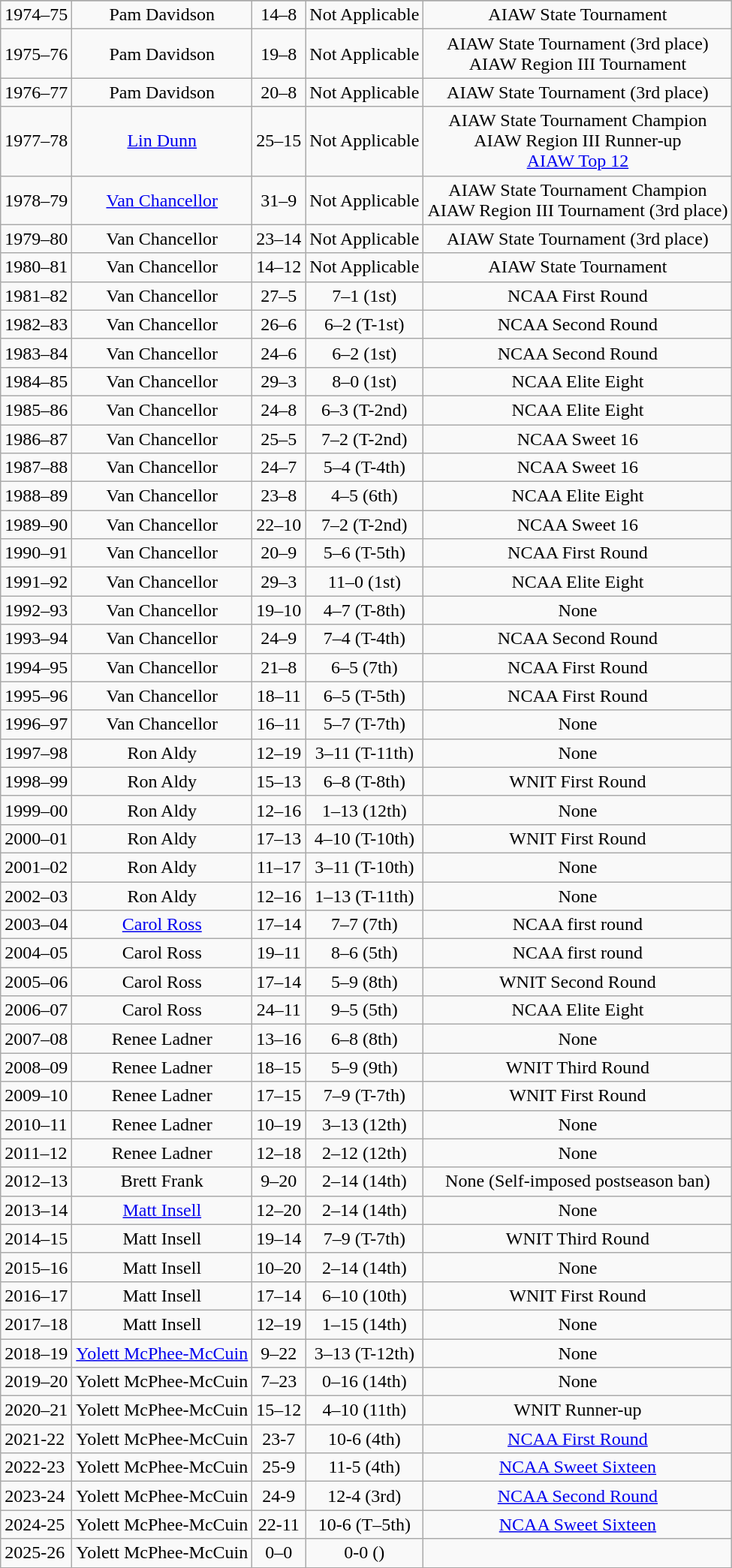<table class="wikitable" style="text-align:center">
<tr>
</tr>
<tr>
<td style="text-align:left">1974–75</td>
<td>Pam Davidson</td>
<td>14–8</td>
<td>Not Applicable</td>
<td>AIAW State Tournament</td>
</tr>
<tr>
<td style="text-align:left">1975–76</td>
<td>Pam Davidson</td>
<td>19–8</td>
<td>Not Applicable</td>
<td>AIAW State Tournament (3rd place)<br>AIAW Region III Tournament</td>
</tr>
<tr>
<td style="text-align:left">1976–77</td>
<td>Pam Davidson</td>
<td>20–8</td>
<td>Not Applicable</td>
<td>AIAW State Tournament (3rd place)</td>
</tr>
<tr>
<td style="text-align:left">1977–78</td>
<td><a href='#'>Lin Dunn</a></td>
<td>25–15</td>
<td>Not Applicable</td>
<td>AIAW State Tournament Champion<br>AIAW Region III Runner-up<br><a href='#'>AIAW Top 12</a></td>
</tr>
<tr>
<td style="text-align:left">1978–79</td>
<td><a href='#'>Van Chancellor</a></td>
<td>31–9</td>
<td>Not Applicable</td>
<td>AIAW State Tournament Champion<br>AIAW Region III Tournament (3rd place)</td>
</tr>
<tr>
<td style="text-align:left">1979–80</td>
<td>Van Chancellor</td>
<td>23–14</td>
<td>Not Applicable</td>
<td>AIAW State Tournament (3rd place)</td>
</tr>
<tr>
<td style="text-align:left">1980–81</td>
<td>Van Chancellor</td>
<td>14–12</td>
<td>Not Applicable</td>
<td>AIAW State Tournament</td>
</tr>
<tr>
<td style="text-align:left">1981–82</td>
<td>Van Chancellor</td>
<td>27–5</td>
<td>7–1 (1st)</td>
<td>NCAA First Round</td>
</tr>
<tr>
<td style="text-align:left">1982–83</td>
<td>Van Chancellor</td>
<td>26–6</td>
<td>6–2 (T-1st)</td>
<td>NCAA Second Round</td>
</tr>
<tr>
<td style="text-align:left">1983–84</td>
<td>Van Chancellor</td>
<td>24–6</td>
<td>6–2 (1st)</td>
<td>NCAA Second Round</td>
</tr>
<tr>
<td style="text-align:left">1984–85</td>
<td>Van Chancellor</td>
<td>29–3</td>
<td>8–0 (1st)</td>
<td>NCAA Elite Eight</td>
</tr>
<tr>
<td style="text-align:left">1985–86</td>
<td>Van Chancellor</td>
<td>24–8</td>
<td>6–3 (T-2nd)</td>
<td>NCAA Elite Eight</td>
</tr>
<tr>
<td style="text-align:left">1986–87</td>
<td>Van Chancellor</td>
<td>25–5</td>
<td>7–2 (T-2nd)</td>
<td>NCAA Sweet 16</td>
</tr>
<tr>
<td style="text-align:left">1987–88</td>
<td>Van Chancellor</td>
<td>24–7</td>
<td>5–4 (T-4th)</td>
<td>NCAA Sweet 16</td>
</tr>
<tr>
<td style="text-align:left">1988–89</td>
<td>Van Chancellor</td>
<td>23–8</td>
<td>4–5 (6th)</td>
<td>NCAA Elite Eight</td>
</tr>
<tr>
<td style="text-align:left">1989–90</td>
<td>Van Chancellor</td>
<td>22–10</td>
<td>7–2 (T-2nd)</td>
<td>NCAA Sweet 16</td>
</tr>
<tr>
<td style="text-align:left">1990–91</td>
<td>Van Chancellor</td>
<td>20–9</td>
<td>5–6 (T-5th)</td>
<td>NCAA First Round</td>
</tr>
<tr>
<td style="text-align:left">1991–92</td>
<td>Van Chancellor</td>
<td>29–3</td>
<td>11–0 (1st)</td>
<td>NCAA Elite Eight</td>
</tr>
<tr>
<td style="text-align:left">1992–93</td>
<td>Van Chancellor</td>
<td>19–10</td>
<td>4–7 (T-8th)</td>
<td>None</td>
</tr>
<tr>
<td style="text-align:left">1993–94</td>
<td>Van Chancellor</td>
<td>24–9</td>
<td>7–4 (T-4th)</td>
<td>NCAA Second Round</td>
</tr>
<tr>
<td style="text-align:left">1994–95</td>
<td>Van Chancellor</td>
<td>21–8</td>
<td>6–5 (7th)</td>
<td>NCAA First Round</td>
</tr>
<tr>
<td style="text-align:left">1995–96</td>
<td>Van Chancellor</td>
<td>18–11</td>
<td>6–5 (T-5th)</td>
<td>NCAA First Round</td>
</tr>
<tr>
<td style="text-align:left">1996–97</td>
<td>Van Chancellor</td>
<td>16–11</td>
<td>5–7 (T-7th)</td>
<td>None</td>
</tr>
<tr>
<td style="text-align:left">1997–98</td>
<td>Ron Aldy</td>
<td>12–19</td>
<td>3–11 (T-11th)</td>
<td>None</td>
</tr>
<tr>
<td style="text-align:left">1998–99</td>
<td>Ron Aldy</td>
<td>15–13</td>
<td>6–8 (T-8th)</td>
<td>WNIT First Round</td>
</tr>
<tr>
<td style="text-align:left">1999–00</td>
<td>Ron Aldy</td>
<td>12–16</td>
<td>1–13 (12th)</td>
<td>None</td>
</tr>
<tr>
<td style="text-align:left">2000–01</td>
<td>Ron Aldy</td>
<td>17–13</td>
<td>4–10 (T-10th)</td>
<td>WNIT First Round</td>
</tr>
<tr>
<td style="text-align:left">2001–02</td>
<td>Ron Aldy</td>
<td>11–17</td>
<td>3–11 (T-10th)</td>
<td>None</td>
</tr>
<tr>
<td style="text-align:left">2002–03</td>
<td>Ron Aldy</td>
<td>12–16</td>
<td>1–13 (T-11th)</td>
<td>None</td>
</tr>
<tr>
<td style="text-align:left">2003–04</td>
<td><a href='#'>Carol Ross</a></td>
<td>17–14</td>
<td>7–7 (7th)</td>
<td>NCAA first round</td>
</tr>
<tr>
<td style="text-align:left">2004–05</td>
<td>Carol Ross</td>
<td>19–11</td>
<td>8–6 (5th)</td>
<td>NCAA first round</td>
</tr>
<tr>
<td style="text-align:left">2005–06</td>
<td>Carol Ross</td>
<td>17–14</td>
<td>5–9 (8th)</td>
<td>WNIT Second Round</td>
</tr>
<tr>
<td style="text-align:left">2006–07</td>
<td>Carol Ross</td>
<td>24–11</td>
<td>9–5 (5th)</td>
<td>NCAA Elite Eight</td>
</tr>
<tr>
<td style="text-align:left">2007–08</td>
<td>Renee Ladner</td>
<td>13–16</td>
<td>6–8 (8th)</td>
<td>None</td>
</tr>
<tr>
<td style="text-align:left">2008–09</td>
<td>Renee Ladner</td>
<td>18–15</td>
<td>5–9 (9th)</td>
<td>WNIT Third Round</td>
</tr>
<tr>
<td style="text-align:left">2009–10</td>
<td>Renee Ladner</td>
<td>17–15</td>
<td>7–9 (T-7th)</td>
<td>WNIT First Round</td>
</tr>
<tr>
<td style="text-align:left">2010–11</td>
<td>Renee Ladner</td>
<td>10–19</td>
<td>3–13 (12th)</td>
<td>None</td>
</tr>
<tr>
<td style="text-align:left">2011–12</td>
<td>Renee Ladner</td>
<td>12–18</td>
<td>2–12 (12th)</td>
<td>None</td>
</tr>
<tr>
<td style="text-align:left">2012–13</td>
<td>Brett Frank</td>
<td>9–20</td>
<td>2–14 (14th)</td>
<td>None (Self-imposed postseason ban)</td>
</tr>
<tr>
<td style="text-align:left">2013–14</td>
<td><a href='#'>Matt Insell</a></td>
<td>12–20</td>
<td>2–14 (14th)</td>
<td>None</td>
</tr>
<tr>
<td style="text-align:left">2014–15</td>
<td>Matt Insell</td>
<td>19–14</td>
<td>7–9 (T-7th)</td>
<td>WNIT Third Round</td>
</tr>
<tr>
<td style="text-align:left">2015–16</td>
<td>Matt Insell</td>
<td>10–20</td>
<td>2–14 (14th)</td>
<td>None</td>
</tr>
<tr>
<td style="text-align:left">2016–17</td>
<td>Matt Insell</td>
<td>17–14</td>
<td>6–10 (10th)</td>
<td>WNIT First Round</td>
</tr>
<tr>
<td style="text-align:left">2017–18</td>
<td>Matt Insell</td>
<td>12–19</td>
<td>1–15 (14th)</td>
<td>None</td>
</tr>
<tr>
<td style="text-align:left">2018–19</td>
<td><a href='#'>Yolett McPhee-McCuin</a></td>
<td>9–22</td>
<td>3–13 (T-12th)</td>
<td>None</td>
</tr>
<tr>
<td style="text-align:left">2019–20</td>
<td>Yolett McPhee-McCuin</td>
<td>7–23</td>
<td>0–16 (14th)</td>
<td>None</td>
</tr>
<tr>
<td style="text-align:left">2020–21</td>
<td>Yolett McPhee-McCuin</td>
<td>15–12</td>
<td>4–10 (11th)</td>
<td>WNIT Runner-up</td>
</tr>
<tr>
<td style="text-align:left">2021-22</td>
<td>Yolett McPhee-McCuin</td>
<td>23-7</td>
<td>10-6 (4th)</td>
<td><a href='#'>NCAA First Round</a></td>
</tr>
<tr>
<td style="text-align:left">2022-23</td>
<td>Yolett McPhee-McCuin</td>
<td>25-9</td>
<td>11-5 (4th)</td>
<td><a href='#'>NCAA Sweet Sixteen</a></td>
</tr>
<tr>
<td style="text-align:left">2023-24</td>
<td>Yolett McPhee-McCuin</td>
<td>24-9</td>
<td>12-4 (3rd)</td>
<td><a href='#'>NCAA Second Round</a></td>
</tr>
<tr>
<td style="text-align:left">2024-25</td>
<td>Yolett McPhee-McCuin</td>
<td>22-11</td>
<td>10-6 (T–5th)</td>
<td><a href='#'>NCAA Sweet Sixteen</a></td>
</tr>
<tr>
<td style="text-align:left">2025-26</td>
<td>Yolett McPhee-McCuin</td>
<td>0–0</td>
<td>0-0 ()</td>
<td></td>
</tr>
</table>
